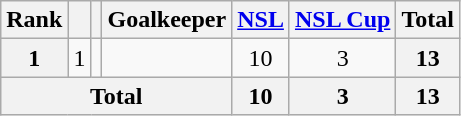<table class="wikitable sortable" style="text-align:center">
<tr>
<th>Rank</th>
<th></th>
<th></th>
<th>Goalkeeper</th>
<th><a href='#'>NSL</a></th>
<th><a href='#'>NSL Cup</a></th>
<th>Total</th>
</tr>
<tr>
<th>1</th>
<td>1</td>
<td></td>
<td align="left"></td>
<td>10</td>
<td>3</td>
<th>13</th>
</tr>
<tr>
<th colspan="4">Total</th>
<th>10</th>
<th>3</th>
<th>13</th>
</tr>
</table>
